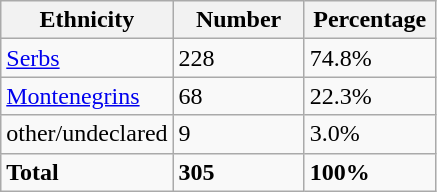<table class="wikitable">
<tr>
<th width="100px">Ethnicity</th>
<th width="80px">Number</th>
<th width="80px">Percentage</th>
</tr>
<tr>
<td><a href='#'>Serbs</a></td>
<td>228</td>
<td>74.8%</td>
</tr>
<tr>
<td><a href='#'>Montenegrins</a></td>
<td>68</td>
<td>22.3%</td>
</tr>
<tr>
<td>other/undeclared</td>
<td>9</td>
<td>3.0%</td>
</tr>
<tr>
<td><strong>Total</strong></td>
<td><strong>305</strong></td>
<td><strong>100%</strong></td>
</tr>
</table>
